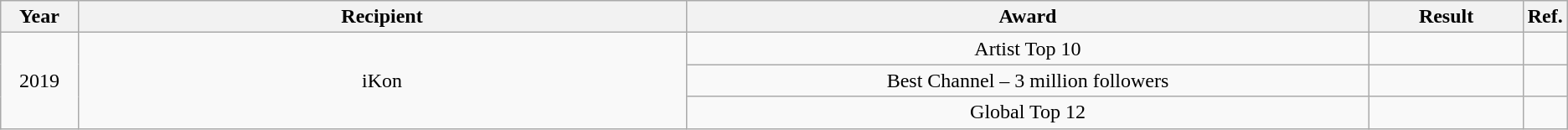<table class="wikitable" style="text-align:center">
<tr>
<th width=5%>Year</th>
<th style="width:40%;">Recipient</th>
<th style="width:45%;">Award</th>
<th style="width:10%;">Result</th>
<th style="width:5%;">Ref.</th>
</tr>
<tr>
<td rowspan="3">2019</td>
<td rowspan="3">iKon</td>
<td>Artist Top 10</td>
<td></td>
<td></td>
</tr>
<tr>
<td>Best Channel – 3 million followers</td>
<td></td>
<td></td>
</tr>
<tr>
<td>Global Top 12</td>
<td></td>
<td></td>
</tr>
</table>
